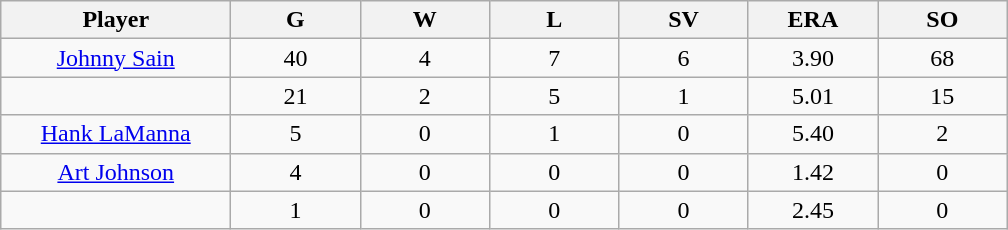<table class="wikitable sortable">
<tr>
<th bgcolor="#DDDDFF" width="16%">Player</th>
<th bgcolor="#DDDDFF" width="9%">G</th>
<th bgcolor="#DDDDFF" width="9%">W</th>
<th bgcolor="#DDDDFF" width="9%">L</th>
<th bgcolor="#DDDDFF" width="9%">SV</th>
<th bgcolor="#DDDDFF" width="9%">ERA</th>
<th bgcolor="#DDDDFF" width="9%">SO</th>
</tr>
<tr align="center">
<td><a href='#'>Johnny Sain</a></td>
<td>40</td>
<td>4</td>
<td>7</td>
<td>6</td>
<td>3.90</td>
<td>68</td>
</tr>
<tr align=center>
<td></td>
<td>21</td>
<td>2</td>
<td>5</td>
<td>1</td>
<td>5.01</td>
<td>15</td>
</tr>
<tr align="center">
<td><a href='#'>Hank LaManna</a></td>
<td>5</td>
<td>0</td>
<td>1</td>
<td>0</td>
<td>5.40</td>
<td>2</td>
</tr>
<tr align=center>
<td><a href='#'>Art Johnson</a></td>
<td>4</td>
<td>0</td>
<td>0</td>
<td>0</td>
<td>1.42</td>
<td>0</td>
</tr>
<tr align=center>
<td></td>
<td>1</td>
<td>0</td>
<td>0</td>
<td>0</td>
<td>2.45</td>
<td>0</td>
</tr>
</table>
